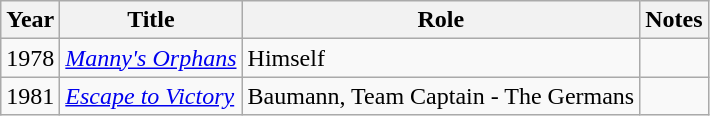<table class="wikitable">
<tr>
<th>Year</th>
<th>Title</th>
<th>Role</th>
<th>Notes</th>
</tr>
<tr>
<td>1978</td>
<td><em><a href='#'>Manny's Orphans</a></em></td>
<td>Himself</td>
<td></td>
</tr>
<tr>
<td>1981</td>
<td><em><a href='#'>Escape to Victory</a></em></td>
<td>Baumann, Team Captain - The Germans</td>
<td></td>
</tr>
</table>
